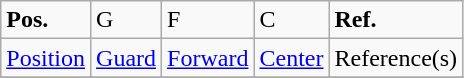<table class="wikitable">
<tr>
<td><strong>Pos.</strong></td>
<td>G</td>
<td>F</td>
<td>C</td>
<td><strong>Ref.</strong></td>
</tr>
<tr>
<td><a href='#'>Position</a></td>
<td><a href='#'>Guard</a></td>
<td><a href='#'>Forward</a></td>
<td><a href='#'>Center</a></td>
<td>Reference(s)</td>
</tr>
<tr>
</tr>
</table>
